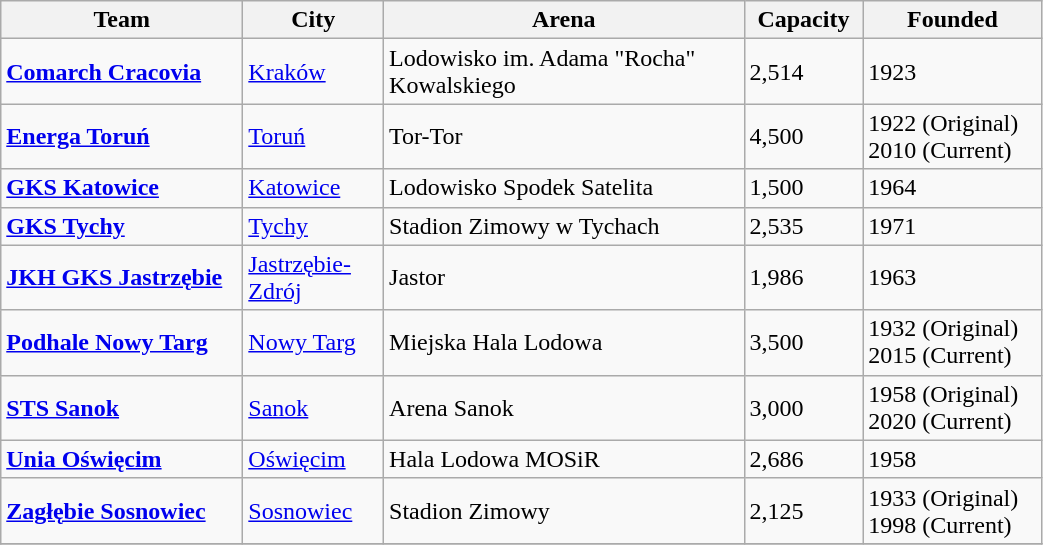<table class="wikitable sortable" width=55%>
<tr>
<th width=220px>Team</th>
<th width=100px>City</th>
<th width=350px>Arena</th>
<th width=80px>Capacity</th>
<th width=150px>Founded</th>
</tr>
<tr>
<td><strong><a href='#'>Comarch Cracovia</a></strong></td>
<td><a href='#'>Kraków</a></td>
<td>Lodowisko im. Adama "Rocha" Kowalskiego</td>
<td>2,514</td>
<td>1923</td>
</tr>
<tr>
<td><strong><a href='#'>Energa Toruń</a></strong></td>
<td><a href='#'>Toruń</a></td>
<td>Tor-Tor</td>
<td>4,500</td>
<td>1922 (Original) 2010 (Current)</td>
</tr>
<tr>
<td><strong><a href='#'>GKS Katowice</a></strong></td>
<td><a href='#'>Katowice</a></td>
<td>Lodowisko Spodek Satelita</td>
<td>1,500</td>
<td>1964</td>
</tr>
<tr>
<td><strong><a href='#'>GKS Tychy</a></strong></td>
<td><a href='#'>Tychy</a></td>
<td>Stadion Zimowy w Tychach</td>
<td>2,535</td>
<td>1971</td>
</tr>
<tr>
<td><strong><a href='#'>JKH GKS Jastrzębie</a></strong></td>
<td><a href='#'>Jastrzębie-Zdrój</a></td>
<td>Jastor</td>
<td>1,986</td>
<td>1963</td>
</tr>
<tr>
<td><strong><a href='#'>Podhale Nowy Targ</a></strong></td>
<td><a href='#'>Nowy Targ</a></td>
<td>Miejska Hala Lodowa</td>
<td>3,500</td>
<td>1932 (Original) 2015 (Current)</td>
</tr>
<tr>
<td><strong><a href='#'>STS Sanok</a></strong></td>
<td><a href='#'>Sanok</a></td>
<td>Arena Sanok</td>
<td>3,000</td>
<td>1958 (Original) 2020 (Current)</td>
</tr>
<tr>
<td><strong><a href='#'>Unia Oświęcim</a></strong></td>
<td><a href='#'>Oświęcim</a></td>
<td>Hala Lodowa MOSiR</td>
<td>2,686</td>
<td>1958</td>
</tr>
<tr>
<td><strong><a href='#'>Zagłębie Sosnowiec</a></strong></td>
<td><a href='#'>Sosnowiec</a></td>
<td>Stadion Zimowy</td>
<td>2,125</td>
<td>1933 (Original) 1998 (Current)</td>
</tr>
<tr>
</tr>
</table>
